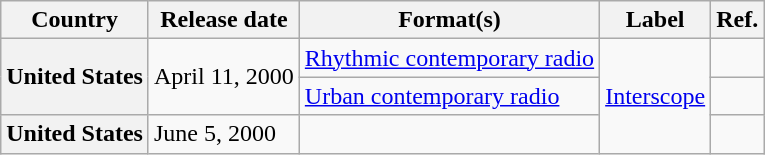<table class="wikitable plainrowheaders">
<tr>
<th scope="col">Country</th>
<th scope="col">Release date</th>
<th scope="col">Format(s)</th>
<th scope="col">Label</th>
<th scope="col">Ref.</th>
</tr>
<tr>
<th scope="row" rowspan="2">United States</th>
<td rowspan="2">April 11, 2000</td>
<td><a href='#'>Rhythmic contemporary radio</a></td>
<td rowspan="3"><a href='#'>Interscope</a></td>
<td></td>
</tr>
<tr>
<td><a href='#'>Urban contemporary radio</a></td>
<td></td>
</tr>
<tr>
<th scope="row">United States</th>
<td>June 5, 2000</td>
<td></td>
<td></td>
</tr>
</table>
